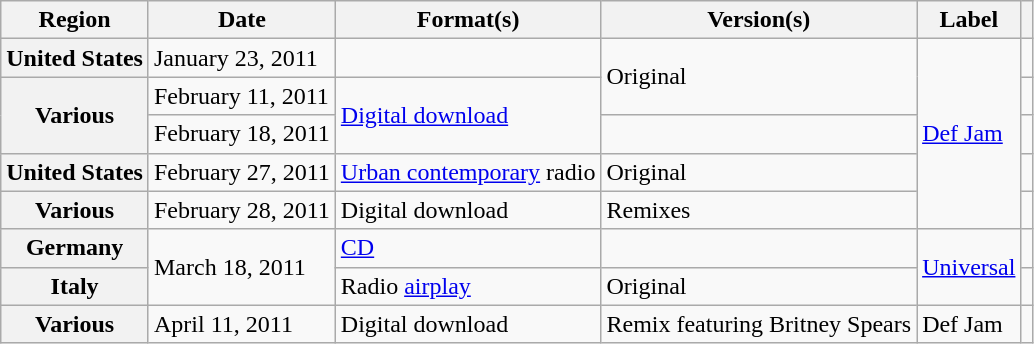<table class="wikitable plainrowheaders">
<tr>
<th scope="col">Region</th>
<th scope="col">Date</th>
<th scope="col">Format(s)</th>
<th scope="col">Version(s)</th>
<th scope="col">Label</th>
<th scope="col"></th>
</tr>
<tr>
<th scope="row">United States</th>
<td>January 23, 2011</td>
<td></td>
<td rowspan="2">Original</td>
<td rowspan="5"><a href='#'>Def Jam</a></td>
<td align="center"></td>
</tr>
<tr>
<th scope="row" rowspan="2">Various</th>
<td>February 11, 2011</td>
<td rowspan="2"><a href='#'>Digital download</a></td>
<td align="center"></td>
</tr>
<tr>
<td>February 18, 2011</td>
<td></td>
<td align="center"></td>
</tr>
<tr>
<th scope="row">United States</th>
<td>February 27, 2011</td>
<td><a href='#'>Urban contemporary</a> radio</td>
<td>Original</td>
<td align="center"></td>
</tr>
<tr>
<th scope="row">Various</th>
<td>February 28, 2011</td>
<td>Digital download</td>
<td>Remixes</td>
<td align="center"></td>
</tr>
<tr>
<th scope="row">Germany</th>
<td rowspan="2">March 18, 2011</td>
<td><a href='#'>CD</a></td>
<td></td>
<td rowspan="2"><a href='#'>Universal</a></td>
<td align="center"></td>
</tr>
<tr>
<th scope="row">Italy</th>
<td>Radio <a href='#'>airplay</a></td>
<td>Original</td>
<td align="center"></td>
</tr>
<tr>
<th scope="row">Various</th>
<td>April 11, 2011</td>
<td>Digital download</td>
<td>Remix featuring Britney Spears</td>
<td>Def Jam</td>
<td align="center"></td>
</tr>
</table>
